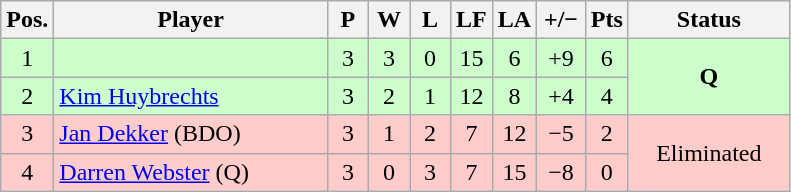<table class="wikitable" style="text-align:center; margin: 1em auto 1em auto, align:left">
<tr>
<th width=20>Pos.</th>
<th width=175>Player</th>
<th width=20>P</th>
<th width=20>W</th>
<th width=20>L</th>
<th width=20>LF</th>
<th width=20>LA</th>
<th width=25>+/−</th>
<th width=20>Pts</th>
<th width=100>Status</th>
</tr>
<tr style="background:#CCFFCC;">
<td>1</td>
<td style="text-align:left;"></td>
<td>3</td>
<td>3</td>
<td>0</td>
<td>15</td>
<td>6</td>
<td>+9</td>
<td>6</td>
<td rowspan=2><strong>Q</strong></td>
</tr>
<tr style="background:#CCFFCC;">
<td>2</td>
<td style="text-align:left;"> <a href='#'>Kim Huybrechts</a></td>
<td>3</td>
<td>2</td>
<td>1</td>
<td>12</td>
<td>8</td>
<td>+4</td>
<td>4</td>
</tr>
<tr style="background:#FFCCCC;">
<td>3</td>
<td style="text-align:left;"> <a href='#'>Jan Dekker</a> (BDO)</td>
<td>3</td>
<td>1</td>
<td>2</td>
<td>7</td>
<td>12</td>
<td>−5</td>
<td>2</td>
<td rowspan=2>Eliminated</td>
</tr>
<tr style="background:#FFCCCC;">
<td>4</td>
<td style="text-align:left;"> <a href='#'>Darren Webster</a> (Q)</td>
<td>3</td>
<td>0</td>
<td>3</td>
<td>7</td>
<td>15</td>
<td>−8</td>
<td>0</td>
</tr>
</table>
